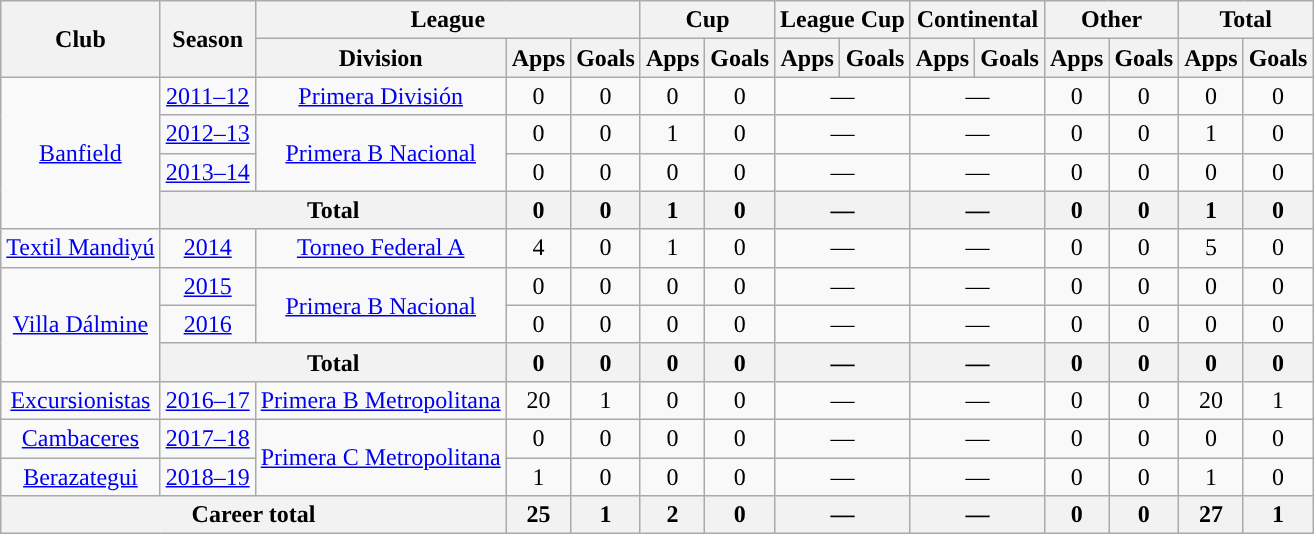<table class="wikitable" style="text-align:center">
<tr>
<th rowspan="2">Club</th>
<th rowspan="2">Season</th>
<th colspan="3">League</th>
<th colspan="2">Cup</th>
<th colspan="2">League Cup</th>
<th colspan="2">Continental</th>
<th colspan="2">Other</th>
<th colspan="2">Total</th>
</tr>
<tr>
<th>Division</th>
<th>Apps</th>
<th>Goals</th>
<th>Apps</th>
<th>Goals</th>
<th>Apps</th>
<th>Goals</th>
<th>Apps</th>
<th>Goals</th>
<th>Apps</th>
<th>Goals</th>
<th>Apps</th>
<th>Goals</th>
</tr>
<tr>
<td rowspan="4"><a href='#'>Banfield</a></td>
<td><a href='#'>2011–12</a></td>
<td rowspan="1"><a href='#'>Primera División</a></td>
<td>0</td>
<td>0</td>
<td>0</td>
<td>0</td>
<td colspan="2">—</td>
<td colspan="2">—</td>
<td>0</td>
<td>0</td>
<td>0</td>
<td>0</td>
</tr>
<tr>
<td><a href='#'>2012–13</a></td>
<td rowspan="2"><a href='#'>Primera B Nacional</a></td>
<td>0</td>
<td>0</td>
<td>1</td>
<td>0</td>
<td colspan="2">—</td>
<td colspan="2">—</td>
<td>0</td>
<td>0</td>
<td>1</td>
<td>0</td>
</tr>
<tr>
<td><a href='#'>2013–14</a></td>
<td>0</td>
<td>0</td>
<td>0</td>
<td>0</td>
<td colspan="2">—</td>
<td colspan="2">—</td>
<td>0</td>
<td>0</td>
<td>0</td>
<td>0</td>
</tr>
<tr>
<th colspan="2">Total</th>
<th>0</th>
<th>0</th>
<th>1</th>
<th>0</th>
<th colspan="2">—</th>
<th colspan="2">—</th>
<th>0</th>
<th>0</th>
<th>1</th>
<th>0</th>
</tr>
<tr>
<td rowspan="1"><a href='#'>Textil Mandiyú</a></td>
<td><a href='#'>2014</a></td>
<td rowspan="1"><a href='#'>Torneo Federal A</a></td>
<td>4</td>
<td>0</td>
<td>1</td>
<td>0</td>
<td colspan="2">—</td>
<td colspan="2">—</td>
<td>0</td>
<td>0</td>
<td>5</td>
<td>0</td>
</tr>
<tr>
<td rowspan="3"><a href='#'>Villa Dálmine</a></td>
<td><a href='#'>2015</a></td>
<td rowspan="2"><a href='#'>Primera B Nacional</a></td>
<td>0</td>
<td>0</td>
<td>0</td>
<td>0</td>
<td colspan="2">—</td>
<td colspan="2">—</td>
<td>0</td>
<td>0</td>
<td>0</td>
<td>0</td>
</tr>
<tr>
<td><a href='#'>2016</a></td>
<td>0</td>
<td>0</td>
<td>0</td>
<td>0</td>
<td colspan="2">—</td>
<td colspan="2">—</td>
<td>0</td>
<td>0</td>
<td>0</td>
<td>0</td>
</tr>
<tr>
<th colspan="2">Total</th>
<th>0</th>
<th>0</th>
<th>0</th>
<th>0</th>
<th colspan="2">—</th>
<th colspan="2">—</th>
<th>0</th>
<th>0</th>
<th>0</th>
<th>0</th>
</tr>
<tr>
<td rowspan="1"><a href='#'>Excursionistas</a></td>
<td><a href='#'>2016–17</a></td>
<td rowspan="1"><a href='#'>Primera B Metropolitana</a></td>
<td>20</td>
<td>1</td>
<td>0</td>
<td>0</td>
<td colspan="2">—</td>
<td colspan="2">—</td>
<td>0</td>
<td>0</td>
<td>20</td>
<td>1</td>
</tr>
<tr>
<td rowspan="1"><a href='#'>Cambaceres</a></td>
<td><a href='#'>2017–18</a></td>
<td rowspan="2"><a href='#'>Primera C Metropolitana</a></td>
<td>0</td>
<td>0</td>
<td>0</td>
<td>0</td>
<td colspan="2">—</td>
<td colspan="2">—</td>
<td>0</td>
<td>0</td>
<td>0</td>
<td>0</td>
</tr>
<tr>
<td rowspan="1"><a href='#'>Berazategui</a></td>
<td><a href='#'>2018–19</a></td>
<td>1</td>
<td>0</td>
<td>0</td>
<td>0</td>
<td colspan="2">—</td>
<td colspan="2">—</td>
<td>0</td>
<td>0</td>
<td>1</td>
<td>0</td>
</tr>
<tr>
<th colspan="3">Career total</th>
<th>25</th>
<th>1</th>
<th>2</th>
<th>0</th>
<th colspan="2">—</th>
<th colspan="2">—</th>
<th>0</th>
<th>0</th>
<th>27</th>
<th>1</th>
</tr>
</table>
